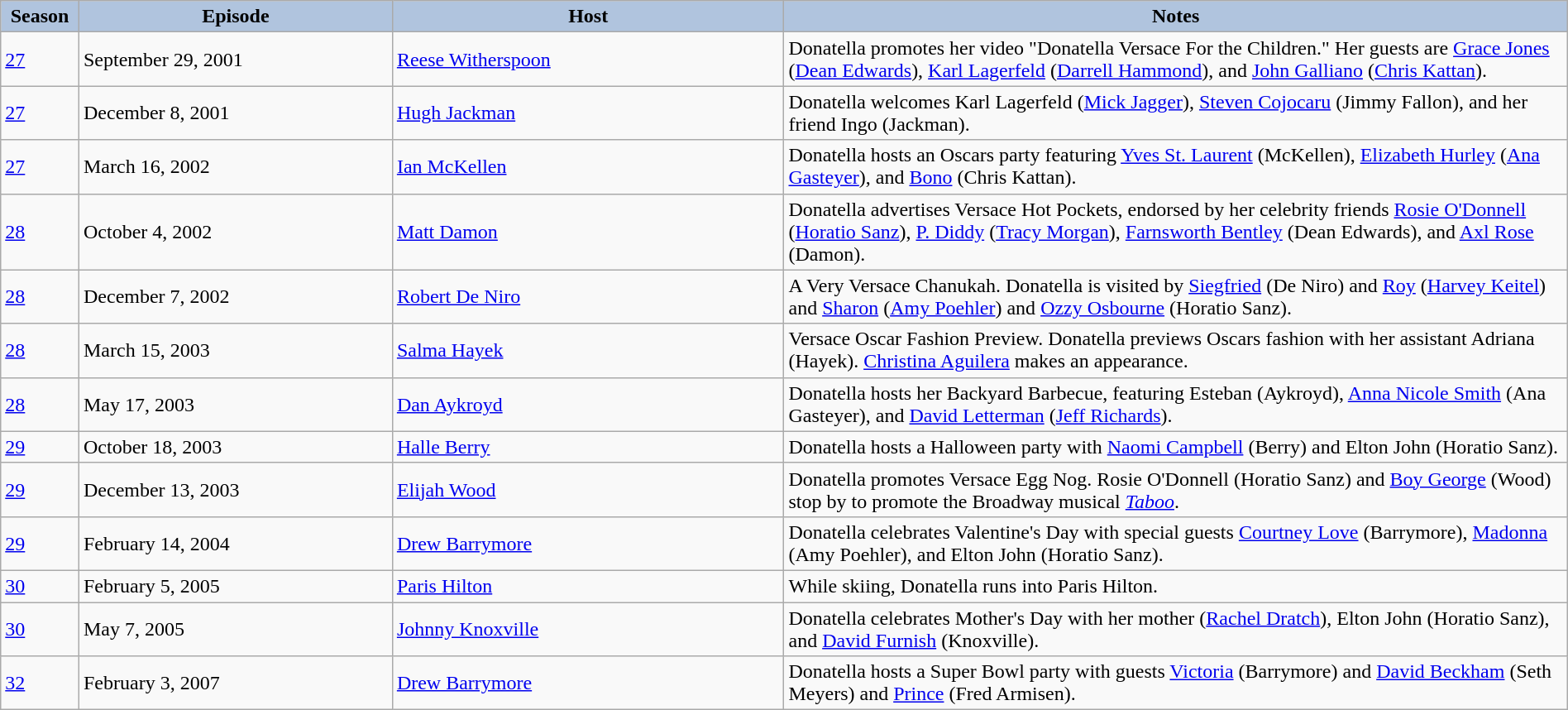<table class="wikitable" style="width:100%;">
<tr>
<th style="background:#b0c4de; width:5%;">Season</th>
<th style="background:#b0c4de; width:20%;">Episode</th>
<th style="background:#b0c4de; width:25%;">Host</th>
<th style="background:#b0c4de; width:50%;">Notes</th>
</tr>
<tr>
<td><a href='#'>27</a></td>
<td>September 29, 2001</td>
<td><a href='#'>Reese Witherspoon</a></td>
<td>Donatella promotes her video "Donatella Versace For the Children." Her guests are <a href='#'>Grace Jones</a> (<a href='#'>Dean Edwards</a>), <a href='#'>Karl Lagerfeld</a> (<a href='#'>Darrell Hammond</a>), and <a href='#'>John Galliano</a> (<a href='#'>Chris Kattan</a>).</td>
</tr>
<tr>
<td><a href='#'>27</a></td>
<td>December 8, 2001</td>
<td><a href='#'>Hugh Jackman</a></td>
<td>Donatella welcomes Karl Lagerfeld (<a href='#'>Mick Jagger</a>), <a href='#'>Steven Cojocaru</a> (Jimmy Fallon), and her friend Ingo (Jackman).</td>
</tr>
<tr>
<td><a href='#'>27</a></td>
<td>March 16, 2002</td>
<td><a href='#'>Ian McKellen</a></td>
<td>Donatella hosts an Oscars party featuring <a href='#'>Yves St. Laurent</a> (McKellen), <a href='#'>Elizabeth Hurley</a> (<a href='#'>Ana Gasteyer</a>), and <a href='#'>Bono</a> (Chris Kattan).</td>
</tr>
<tr>
<td><a href='#'>28</a></td>
<td>October 4, 2002</td>
<td><a href='#'>Matt Damon</a></td>
<td>Donatella advertises Versace Hot Pockets, endorsed by her celebrity friends <a href='#'>Rosie O'Donnell</a> (<a href='#'>Horatio Sanz</a>), <a href='#'>P. Diddy</a> (<a href='#'>Tracy Morgan</a>), <a href='#'>Farnsworth Bentley</a> (Dean Edwards), and <a href='#'>Axl Rose</a> (Damon).</td>
</tr>
<tr>
<td><a href='#'>28</a></td>
<td>December 7, 2002</td>
<td><a href='#'>Robert De Niro</a></td>
<td>A Very Versace Chanukah. Donatella is visited by <a href='#'>Siegfried</a> (De Niro) and <a href='#'>Roy</a> (<a href='#'>Harvey Keitel</a>) and <a href='#'>Sharon</a> (<a href='#'>Amy Poehler</a>) and <a href='#'>Ozzy Osbourne</a> (Horatio Sanz).</td>
</tr>
<tr>
<td><a href='#'>28</a></td>
<td>March 15, 2003</td>
<td><a href='#'>Salma Hayek</a></td>
<td>Versace Oscar Fashion Preview. Donatella previews Oscars fashion with her assistant Adriana (Hayek). <a href='#'>Christina Aguilera</a> makes an appearance.</td>
</tr>
<tr>
<td><a href='#'>28</a></td>
<td>May 17, 2003</td>
<td><a href='#'>Dan Aykroyd</a></td>
<td>Donatella hosts her Backyard Barbecue, featuring Esteban (Aykroyd), <a href='#'>Anna Nicole Smith</a> (Ana Gasteyer), and <a href='#'>David Letterman</a> (<a href='#'>Jeff Richards</a>).</td>
</tr>
<tr>
<td><a href='#'>29</a></td>
<td>October 18, 2003</td>
<td><a href='#'>Halle Berry</a></td>
<td>Donatella hosts a Halloween party with <a href='#'>Naomi Campbell</a> (Berry) and Elton John (Horatio Sanz).</td>
</tr>
<tr>
<td><a href='#'>29</a></td>
<td>December 13, 2003</td>
<td><a href='#'>Elijah Wood</a></td>
<td>Donatella promotes Versace Egg Nog. Rosie O'Donnell (Horatio Sanz) and <a href='#'>Boy George</a> (Wood) stop by to promote the Broadway musical <em><a href='#'>Taboo</a></em>.</td>
</tr>
<tr>
<td><a href='#'>29</a></td>
<td>February 14, 2004</td>
<td><a href='#'>Drew Barrymore</a></td>
<td>Donatella celebrates Valentine's Day with special guests <a href='#'>Courtney Love</a> (Barrymore), <a href='#'>Madonna</a> (Amy Poehler), and Elton John (Horatio Sanz).</td>
</tr>
<tr>
<td><a href='#'>30</a></td>
<td>February 5, 2005</td>
<td><a href='#'>Paris Hilton</a></td>
<td>While skiing, Donatella runs into Paris Hilton.</td>
</tr>
<tr>
<td><a href='#'>30</a></td>
<td>May 7, 2005</td>
<td><a href='#'>Johnny Knoxville</a></td>
<td>Donatella celebrates Mother's Day with her mother (<a href='#'>Rachel Dratch</a>), Elton John (Horatio Sanz), and <a href='#'>David Furnish</a> (Knoxville).</td>
</tr>
<tr>
<td><a href='#'>32</a></td>
<td>February 3, 2007</td>
<td><a href='#'>Drew Barrymore</a></td>
<td>Donatella hosts a Super Bowl party with guests <a href='#'>Victoria</a> (Barrymore) and <a href='#'>David Beckham</a> (Seth Meyers) and <a href='#'>Prince</a> (Fred Armisen).</td>
</tr>
</table>
